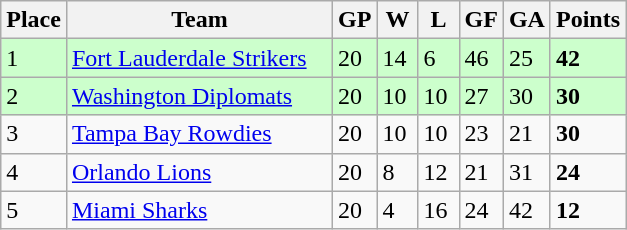<table class="wikitable">
<tr>
<th>Place</th>
<th width="170">Team</th>
<th width="20">GP</th>
<th width="20">W</th>
<th width="20">L</th>
<th width="20">GF</th>
<th width="20">GA</th>
<th>Points</th>
</tr>
<tr bgcolor=#ccffcc>
<td>1</td>
<td><a href='#'>Fort Lauderdale Strikers</a></td>
<td>20</td>
<td>14</td>
<td>6</td>
<td>46</td>
<td>25</td>
<td><strong>42</strong></td>
</tr>
<tr bgcolor=#ccffcc>
<td>2</td>
<td><a href='#'>Washington Diplomats</a></td>
<td>20</td>
<td>10</td>
<td>10</td>
<td>27</td>
<td>30</td>
<td><strong>30</strong></td>
</tr>
<tr bgcolor=>
<td>3</td>
<td><a href='#'>Tampa Bay Rowdies</a></td>
<td>20</td>
<td>10</td>
<td>10</td>
<td>23</td>
<td>21</td>
<td><strong>30</strong></td>
</tr>
<tr>
<td>4</td>
<td><a href='#'>Orlando Lions</a></td>
<td>20</td>
<td>8</td>
<td>12</td>
<td>21</td>
<td>31</td>
<td><strong>24</strong></td>
</tr>
<tr>
<td>5</td>
<td><a href='#'>Miami Sharks</a></td>
<td>20</td>
<td>4</td>
<td>16</td>
<td>24</td>
<td>42</td>
<td><strong>12</strong></td>
</tr>
</table>
